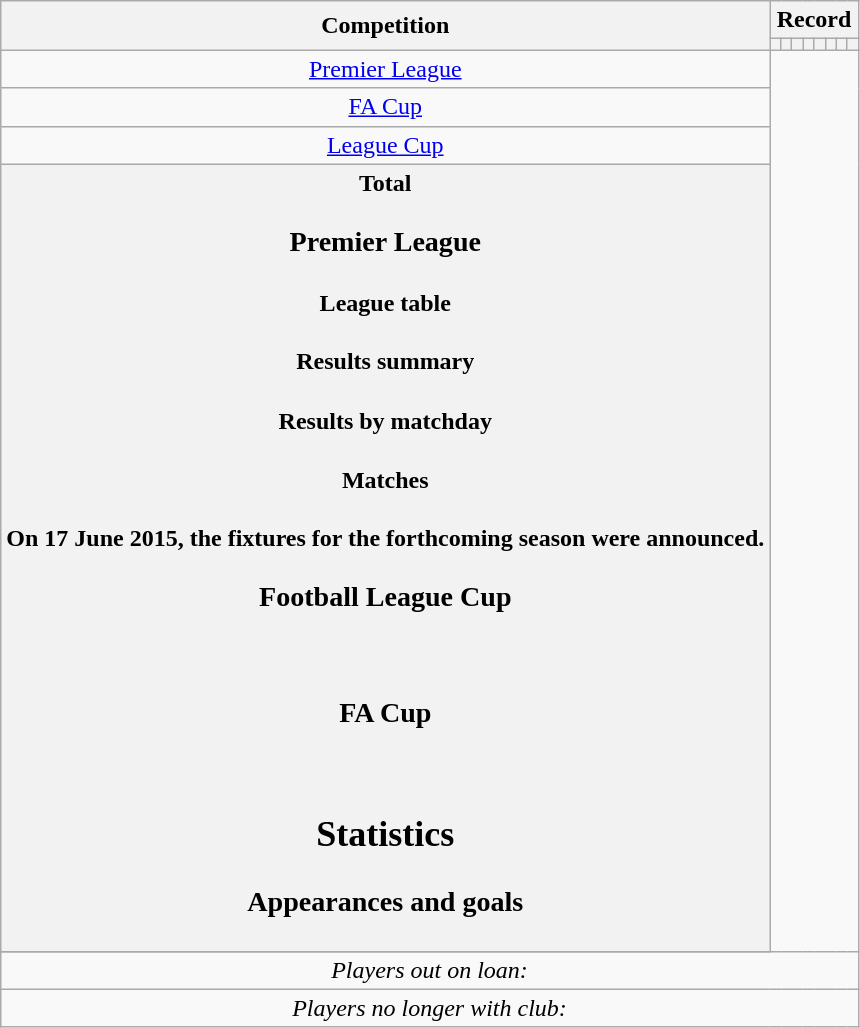<table class="wikitable" style="text-align: center">
<tr>
<th rowspan=2>Competition</th>
<th colspan=8>Record</th>
</tr>
<tr>
<th></th>
<th></th>
<th></th>
<th></th>
<th></th>
<th></th>
<th></th>
<th></th>
</tr>
<tr>
<td><a href='#'>Premier League</a><br></td>
</tr>
<tr>
<td><a href='#'>FA Cup</a><br></td>
</tr>
<tr>
<td><a href='#'>League Cup</a><br></td>
</tr>
<tr>
<th>Total<br>
<h3>Premier League</h3><h4>League table</h4><h4>Results summary</h4>
<h4>Results by matchday</h4><h4>Matches</h4>On 17 June 2015, the fixtures for the forthcoming season were announced.<br>




































<h3>Football League Cup</h3><br>
<h3>FA Cup</h3><br><h2>Statistics</h2><h3>Appearances and goals</h3>
</th>
</tr>
<tr>
</tr>
<tr>
<td colspan="14"><em>Players out on loan:</em><br>







</td>
</tr>
<tr>
<td colspan="14"><em>Players no longer with club:</em><br>
</td>
</tr>
</table>
